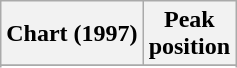<table class="wikitable sortable plainrowheaders" style="text-align:center">
<tr>
<th scope="col">Chart (1997)</th>
<th scope="col">Peak<br>position</th>
</tr>
<tr>
</tr>
<tr>
</tr>
<tr>
</tr>
</table>
